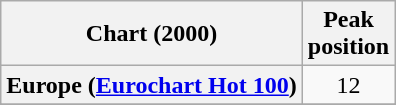<table class="wikitable sortable plainrowheaders" style="text-align:center">
<tr>
<th scope="col">Chart (2000)</th>
<th scope="col">Peak<br>position</th>
</tr>
<tr>
<th scope="row">Europe (<a href='#'>Eurochart Hot 100</a>)</th>
<td>12</td>
</tr>
<tr>
</tr>
<tr>
</tr>
<tr>
</tr>
</table>
